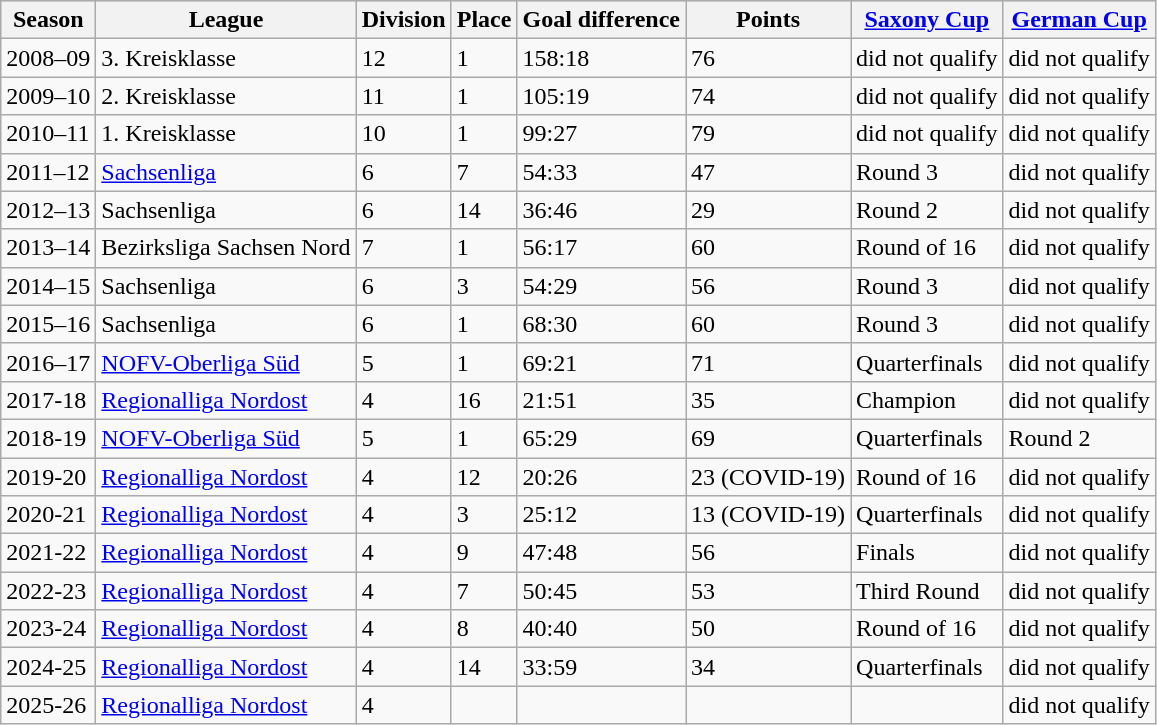<table class="wikitable float-right">
<tr bgcolor="dddddd">
<th>Season</th>
<th>League</th>
<th>Division</th>
<th>Place</th>
<th>Goal difference</th>
<th>Points</th>
<th><a href='#'>Saxony Cup</a></th>
<th><a href='#'>German Cup</a></th>
</tr>
<tr>
<td>2008–09</td>
<td>3. Kreisklasse</td>
<td>12</td>
<td>1</td>
<td>158:18</td>
<td>76</td>
<td>did not qualify</td>
<td>did not qualify</td>
</tr>
<tr>
<td>2009–10</td>
<td>2. Kreisklasse</td>
<td>11</td>
<td>1</td>
<td>105:19</td>
<td>74</td>
<td>did not qualify</td>
<td>did not qualify</td>
</tr>
<tr>
<td>2010–11</td>
<td>1. Kreisklasse</td>
<td>10</td>
<td>1</td>
<td>99:27</td>
<td>79</td>
<td>did not qualify</td>
<td>did not qualify</td>
</tr>
<tr>
<td>2011–12</td>
<td><a href='#'>Sachsenliga</a></td>
<td>6</td>
<td>7</td>
<td>54:33</td>
<td>47</td>
<td>Round 3</td>
<td>did not qualify</td>
</tr>
<tr>
<td>2012–13</td>
<td>Sachsenliga</td>
<td>6</td>
<td>14</td>
<td>36:46</td>
<td>29</td>
<td>Round 2</td>
<td>did not qualify</td>
</tr>
<tr>
<td>2013–14</td>
<td>Bezirksliga Sachsen Nord</td>
<td>7</td>
<td>1</td>
<td>56:17</td>
<td>60</td>
<td>Round of 16</td>
<td>did not qualify</td>
</tr>
<tr>
<td>2014–15</td>
<td>Sachsenliga</td>
<td>6</td>
<td>3</td>
<td>54:29</td>
<td>56</td>
<td>Round 3</td>
<td>did not qualify</td>
</tr>
<tr>
<td>2015–16</td>
<td>Sachsenliga</td>
<td>6</td>
<td>1</td>
<td>68:30</td>
<td>60</td>
<td>Round 3</td>
<td>did not qualify</td>
</tr>
<tr>
<td>2016–17</td>
<td><a href='#'>NOFV-Oberliga Süd</a></td>
<td>5</td>
<td>1</td>
<td>69:21</td>
<td>71</td>
<td>Quarterfinals</td>
<td>did not qualify</td>
</tr>
<tr>
<td>2017-18</td>
<td><a href='#'>Regionalliga Nordost</a></td>
<td>4</td>
<td>16</td>
<td>21:51</td>
<td>35</td>
<td>Champion</td>
<td>did not qualify</td>
</tr>
<tr>
<td>2018-19</td>
<td><a href='#'>NOFV-Oberliga Süd</a></td>
<td>5</td>
<td>1</td>
<td>65:29</td>
<td>69</td>
<td>Quarterfinals</td>
<td>Round 2</td>
</tr>
<tr>
<td>2019-20</td>
<td><a href='#'>Regionalliga Nordost</a></td>
<td>4</td>
<td>12</td>
<td>20:26</td>
<td>23 (COVID-19)</td>
<td>Round of 16</td>
<td>did not qualify</td>
</tr>
<tr>
<td>2020-21</td>
<td><a href='#'>Regionalliga Nordost</a></td>
<td>4</td>
<td>3</td>
<td>25:12</td>
<td>13 (COVID-19)</td>
<td>Quarterfinals</td>
<td>did not qualify</td>
</tr>
<tr>
<td>2021-22</td>
<td><a href='#'>Regionalliga Nordost</a></td>
<td>4</td>
<td>9</td>
<td>47:48</td>
<td>56</td>
<td>Finals</td>
<td>did not qualify</td>
</tr>
<tr>
<td>2022-23</td>
<td><a href='#'>Regionalliga Nordost</a></td>
<td>4</td>
<td>7</td>
<td>50:45</td>
<td>53</td>
<td>Third Round</td>
<td>did not qualify</td>
</tr>
<tr>
<td>2023-24</td>
<td><a href='#'>Regionalliga Nordost</a></td>
<td>4</td>
<td>8</td>
<td>40:40</td>
<td>50</td>
<td>Round of 16</td>
<td>did not qualify</td>
</tr>
<tr>
<td>2024-25</td>
<td><a href='#'>Regionalliga Nordost</a></td>
<td>4</td>
<td>14</td>
<td>33:59</td>
<td>34</td>
<td>Quarterfinals</td>
<td>did not qualify</td>
</tr>
<tr>
<td>2025-26</td>
<td><a href='#'>Regionalliga Nordost</a></td>
<td>4</td>
<td></td>
<td></td>
<td></td>
<td></td>
<td>did not qualify</td>
</tr>
</table>
